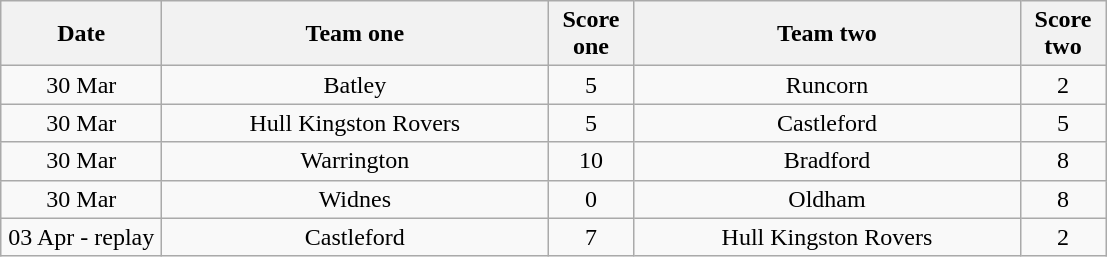<table class="wikitable" style="text-align: center">
<tr>
<th width=100>Date</th>
<th width=250>Team one</th>
<th width=50>Score one</th>
<th width=250>Team two</th>
<th width=50>Score two</th>
</tr>
<tr>
<td>30 Mar</td>
<td>Batley</td>
<td>5</td>
<td>Runcorn</td>
<td>2</td>
</tr>
<tr>
<td>30 Mar</td>
<td>Hull Kingston Rovers</td>
<td>5</td>
<td>Castleford</td>
<td>5</td>
</tr>
<tr>
<td>30 Mar</td>
<td>Warrington</td>
<td>10</td>
<td>Bradford</td>
<td>8</td>
</tr>
<tr>
<td>30 Mar</td>
<td>Widnes</td>
<td>0</td>
<td>Oldham</td>
<td>8</td>
</tr>
<tr>
<td>03 Apr - replay</td>
<td>Castleford</td>
<td>7</td>
<td>Hull Kingston Rovers</td>
<td>2</td>
</tr>
</table>
